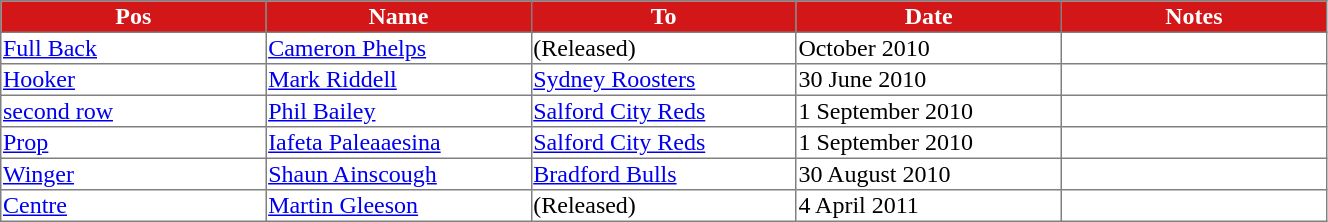<table border="1" width="70%" style="border-collapse:collapse;">
<tr bgcolor="#D31718" style="color:#FFFFFF;">
<th>Pos</th>
<th>Name</th>
<th>To</th>
<th>Date</th>
<th>Notes</th>
</tr>
<tr>
<td width="20%"><a href='#'>Full Back</a></td>
<td width="20%"><a href='#'>Cameron Phelps</a></td>
<td width="20%">(Released)</td>
<td width="20%">October 2010</td>
</tr>
<tr>
<td width="20%"><a href='#'>Hooker</a></td>
<td width="20%"><a href='#'>Mark Riddell</a></td>
<td width="20%"><a href='#'>Sydney Roosters</a></td>
<td width="20%">30 June 2010</td>
<td></td>
</tr>
<tr>
<td width="20%"><a href='#'>second row</a></td>
<td width="20%"><a href='#'>Phil Bailey</a></td>
<td width="20%"><a href='#'>Salford City Reds</a></td>
<td width="20%">1 September 2010</td>
<td></td>
</tr>
<tr>
<td width="20%"><a href='#'>Prop</a></td>
<td width="20%"><a href='#'>Iafeta Paleaaesina</a></td>
<td width="20%"><a href='#'>Salford City Reds</a></td>
<td width="20%">1 September 2010</td>
<td></td>
</tr>
<tr>
<td width="20%"><a href='#'>Winger</a></td>
<td width="20%"><a href='#'>Shaun Ainscough</a></td>
<td width="20%"><a href='#'>Bradford Bulls</a></td>
<td width="20%">30 August 2010</td>
<td></td>
</tr>
<tr>
<td width="20%"><a href='#'>Centre</a></td>
<td width="20%"><a href='#'>Martin Gleeson</a></td>
<td width="20%">(Released)</td>
<td width="20%">4 April 2011</td>
<td></td>
</tr>
</table>
